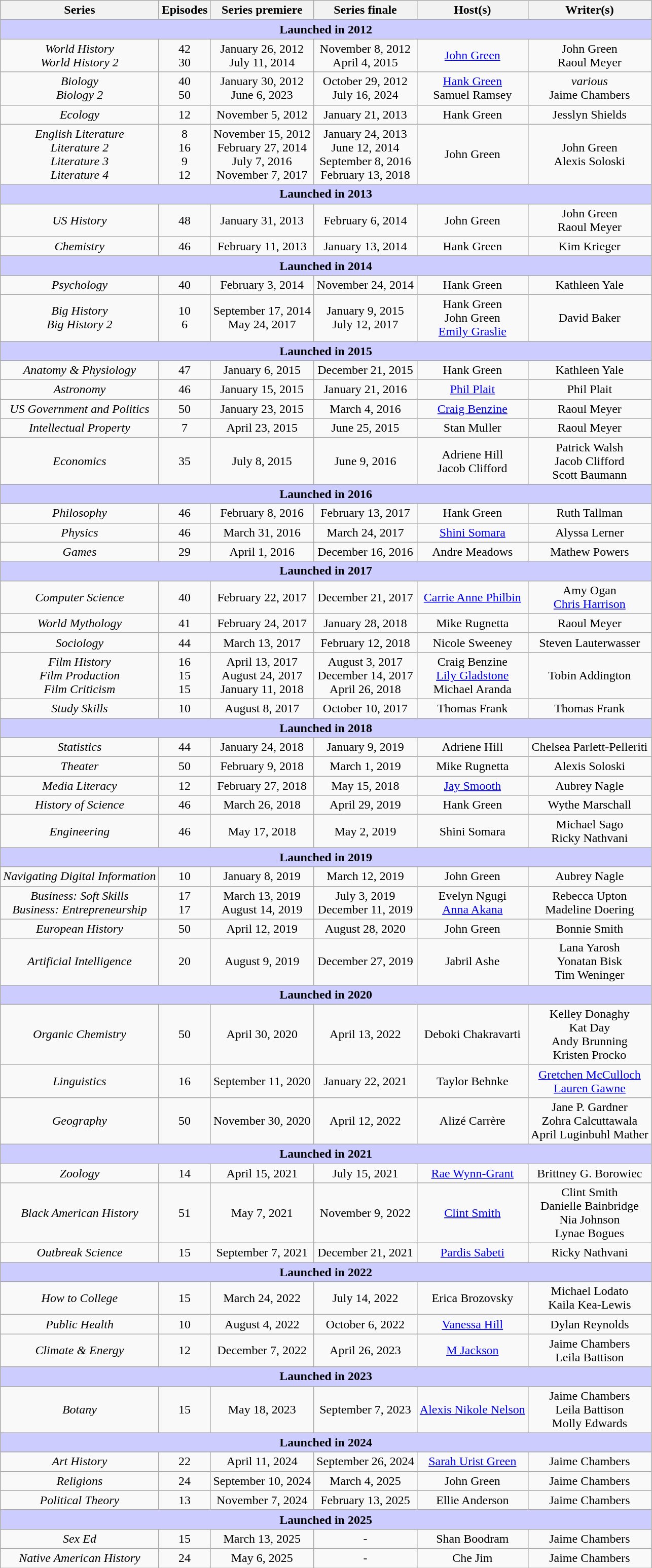<table class="wikitable" style="text-align:center">
<tr>
<th>Series</th>
<th>Episodes</th>
<th>Series premiere</th>
<th>Series finale</th>
<th>Host(s)</th>
<th>Writer(s)</th>
</tr>
<tr>
</tr>
<tr>
<th colspan="7" style="background-color:#ccccff;">Launched in 2012</th>
</tr>
<tr>
<td style="text-align:center;"><em>World History</em><br><em>World History 2</em></td>
<td>42<br>30</td>
<td style="text-align:center;">January 26, 2012<br>July 11, 2014</td>
<td style="text-align:center;">November 8, 2012<br>April 4, 2015</td>
<td style="text-align:center;"><a href='#'>John Green</a></td>
<td style="text-align:center;">John Green<br>Raoul Meyer</td>
</tr>
<tr>
<td style="text-align:center;"><em>Biology</em><br><em>Biology 2</em></td>
<td>40<br>50</td>
<td style="text-align:center;">January 30, 2012<br>June 6, 2023</td>
<td style="text-align:center;">October 29, 2012<br>July 16, 2024</td>
<td style="text-align:center;"><a href='#'>Hank Green</a><br>Samuel Ramsey</td>
<td style="text-align:center;"><em>various</em><br>Jaime Chambers</td>
</tr>
<tr>
<td style="text-align:center;"><em>Ecology</em></td>
<td>12</td>
<td style="text-align:center;">November 5, 2012</td>
<td style="text-align:center;">January 21, 2013</td>
<td style="text-align:center;">Hank Green</td>
<td style="text-align:center;">Jesslyn Shields</td>
</tr>
<tr>
<td style="text-align:center;"><em>English Literature</em><br><em>Literature 2</em><br><em>Literature 3</em><br><em>Literature 4</em></td>
<td>8<br>16<br>9<br>12</td>
<td style="text-align:center;">November 15, 2012<br>February 27, 2014 <br>July 7, 2016<br>November 7, 2017</td>
<td style="text-align:center;">January 24, 2013<br>June 12, 2014<br>September 8, 2016<br>February 13, 2018</td>
<td style="text-align:center;">John Green</td>
<td style="text-align:center;">John Green<br>Alexis Soloski</td>
</tr>
<tr>
<th colspan="7" style="background-color:#ccccff;">Launched in 2013</th>
</tr>
<tr>
<td style="text-align:center;"><em>US History</em></td>
<td>48</td>
<td style="text-align:center;">January 31, 2013</td>
<td style="text-align:center;">February 6, 2014</td>
<td style="text-align:center;">John Green</td>
<td style="text-align:center;">John Green<br>Raoul Meyer</td>
</tr>
<tr>
<td style="text-align:center;"><em>Chemistry</em></td>
<td>46</td>
<td style="text-align:center;">February 11, 2013</td>
<td style="text-align:center;">January 13, 2014</td>
<td style="text-align:center;">Hank Green</td>
<td style="text-align:center;">Kim Krieger</td>
</tr>
<tr>
<th colspan="7" style="background-color:#ccccff;">Launched in 2014</th>
</tr>
<tr>
<td style="text-align:center;"><em>Psychology</em></td>
<td>40</td>
<td style="text-align:center;">February 3, 2014</td>
<td style="text-align:center;">November 24, 2014</td>
<td style="text-align:center;">Hank Green</td>
<td style="text-align:center;">Kathleen Yale</td>
</tr>
<tr>
<td style="text-align:center;"><em>Big History</em><br><em>Big History 2</em></td>
<td>10<br>6</td>
<td style="text-align:center;">September 17, 2014<br> May 24, 2017</td>
<td style="text-align:center;">January 9, 2015<br>July 12, 2017</td>
<td style="text-align:center;">Hank Green<br>John Green<br><a href='#'>Emily Graslie</a></td>
<td style="text-align:center;">David Baker</td>
</tr>
<tr>
<th colspan="7" style="background-color:#ccccff;">Launched in 2015</th>
</tr>
<tr>
<td style="text-align:center;"><em>Anatomy & Physiology</em></td>
<td>47</td>
<td style="text-align:center;">January 6, 2015</td>
<td style="text-align:center;">December 21, 2015</td>
<td style="text-align:center;">Hank Green</td>
<td style="text-align:center;">Kathleen Yale</td>
</tr>
<tr>
<td style="text-align:center;"><em>Astronomy</em></td>
<td>46</td>
<td style="text-align:center;">January 15, 2015</td>
<td style="text-align:center;">January 21, 2016</td>
<td style="text-align:center;"><a href='#'>Phil Plait</a></td>
<td style="text-align:center;">Phil Plait</td>
</tr>
<tr>
<td style="text-align:center;"><em>US Government and Politics</em></td>
<td>50</td>
<td style="text-align:center;">January 23, 2015</td>
<td style="text-align:center;">March 4, 2016</td>
<td style="text-align:center;"><a href='#'>Craig Benzine</a></td>
<td style="text-align:center;">Raoul Meyer</td>
</tr>
<tr>
<td style="text-align:center;"><em>Intellectual Property</em></td>
<td>7</td>
<td style="text-align:center;">April 23, 2015</td>
<td style="text-align:center;">June 25, 2015</td>
<td style="text-align:center;">Stan Muller</td>
<td style="text-align:center;">Raoul Meyer</td>
</tr>
<tr>
<td style="text-align:center;"><em>Economics</em></td>
<td>35</td>
<td style="text-align:center;">July 8, 2015</td>
<td style="text-align:center;">June 9, 2016</td>
<td style="text-align:center;">Adriene Hill<br>Jacob Clifford</td>
<td style="text-align:center;">Patrick Walsh<br>Jacob Clifford<br>Scott Baumann</td>
</tr>
<tr>
<th colspan="7" style="background-color:#ccccff;">Launched in 2016</th>
</tr>
<tr>
<td style="text-align:center;"><em>Philosophy</em></td>
<td>46</td>
<td style="text-align:center;">February 8, 2016</td>
<td style="text-align:center;">February 13, 2017</td>
<td style="text-align:center;">Hank Green</td>
<td style="text-align:center;">Ruth Tallman</td>
</tr>
<tr>
<td style="text-align:center;"><em>Physics</em></td>
<td>46</td>
<td style="text-align:center;">March 31, 2016</td>
<td style="text-align:center;">March 24, 2017</td>
<td style="text-align:center;"><a href='#'>Shini Somara</a></td>
<td style="text-align:center;">Alyssa Lerner</td>
</tr>
<tr>
<td style="text-align:center;"><em>Games</em></td>
<td>29</td>
<td style="text-align:center;">April 1, 2016</td>
<td style="text-align:center;">December 16, 2016</td>
<td style="text-align:center;">Andre Meadows</td>
<td style="text-align:center;">Mathew Powers</td>
</tr>
<tr>
<th colspan="7" style="background-color:#ccccff;">Launched in 2017</th>
</tr>
<tr>
<td style="text-align:center;"><em>Computer Science</em></td>
<td>40</td>
<td style="text-align:center;">February 22, 2017</td>
<td style="text-align:center;">December 21, 2017</td>
<td style="text-align:center;"><a href='#'>Carrie Anne Philbin</a></td>
<td style="text-align:center;">Amy Ogan<br><a href='#'>Chris Harrison</a></td>
</tr>
<tr>
<td style="text-align:center;"><em>World Mythology</em></td>
<td>41</td>
<td style="text-align:center;">February 24, 2017</td>
<td style="text-align:center;">January 28, 2018</td>
<td style="text-align:center;">Mike Rugnetta</td>
<td style="text-align:center;">Raoul Meyer</td>
</tr>
<tr>
<td style="text-align:center;"><em>Sociology</em></td>
<td>44</td>
<td style="text-align:center;">March 13, 2017</td>
<td style="text-align:center;">February 12, 2018</td>
<td style="text-align:center;">Nicole Sweeney</td>
<td style="text-align:center;">Steven Lauterwasser</td>
</tr>
<tr>
<td style="text-align:center;"><em>Film History</em><br><em>Film Production</em><br><em>Film Criticism</em></td>
<td>16<br>15<br>15</td>
<td style="text-align:center;">April 13, 2017<br>August 24, 2017<br>January 11, 2018</td>
<td style="text-align:center;">August 3, 2017<br>December 14, 2017<br>April 26, 2018</td>
<td style="text-align:center;">Craig Benzine<br><a href='#'>Lily Gladstone</a><br>Michael Aranda</td>
<td style="text-align:center;">Tobin Addington</td>
</tr>
<tr>
<td style="text-align:center;"><em>Study Skills</em></td>
<td>10</td>
<td style="text-align:center;">August 8, 2017</td>
<td style="text-align:center;">October 10, 2017</td>
<td style="text-align:center;">Thomas Frank</td>
<td style="text-align:center;">Thomas Frank</td>
</tr>
<tr>
<th colspan="7" style="background-color:#ccccff;">Launched in 2018</th>
</tr>
<tr>
<td style="text-align:center;"><em>Statistics</em></td>
<td>44</td>
<td style="text-align:center;">January 24, 2018</td>
<td style="text-align:center;">January 9, 2019</td>
<td style="text-align:center;">Adriene Hill</td>
<td style="text-align:center;">Chelsea Parlett-Pelleriti</td>
</tr>
<tr>
<td style="text-align:center;"><em>Theater</em></td>
<td>50</td>
<td style="text-align:center;">February 9, 2018</td>
<td style="text-align:center;">March 1, 2019</td>
<td style="text-align:center;">Mike Rugnetta</td>
<td style="text-align:center;">Alexis Soloski</td>
</tr>
<tr>
<td style="text-align:center;"><em>Media Literacy</em></td>
<td>12</td>
<td style="text-align:center;">February 27, 2018</td>
<td style="text-align:center;">May 15, 2018</td>
<td style="text-align:center;"><a href='#'>Jay Smooth</a></td>
<td style="text-align:center;">Aubrey Nagle</td>
</tr>
<tr>
<td style="text-align:center;"><em>History of Science</em></td>
<td>46</td>
<td style="text-align:center;">March 26, 2018</td>
<td style="text-align:center;">April 29, 2019</td>
<td style="text-align:center;">Hank Green</td>
<td style="text-align:center;">Wythe Marschall</td>
</tr>
<tr>
<td style="text-align:center;"><em>Engineering</em></td>
<td>46</td>
<td style="text-align:center;">May 17, 2018</td>
<td style="text-align:center;">May 2, 2019</td>
<td style="text-align:center;">Shini Somara</td>
<td style="text-align:center;">Michael Sago<br>Ricky Nathvani</td>
</tr>
<tr>
<th colspan="7" style="background-color:#ccccff;">Launched in 2019</th>
</tr>
<tr>
<td style="text-align:center;"><em>Navigating Digital Information</em></td>
<td>10</td>
<td style="text-align:center;">January 8, 2019</td>
<td style="text-align:center;">March 12, 2019</td>
<td style="text-align:center;">John Green</td>
<td style="text-align:center;">Aubrey Nagle</td>
</tr>
<tr>
<td style="text-align:center;"><em>Business: Soft Skills</em><br><em>Business: Entrepreneurship</em></td>
<td>17<br>17</td>
<td style="text-align:center;">March 13, 2019<br>August 14, 2019</td>
<td style="text-align:center;">July 3, 2019<br>December 11, 2019</td>
<td style="text-align:center;">Evelyn Ngugi<br><a href='#'>Anna Akana</a></td>
<td style="text-align:center;">Rebecca Upton<br>Madeline Doering</td>
</tr>
<tr>
<td style="text-align:center;"><em>European History</em></td>
<td>50</td>
<td style="text-align:center;">April 12, 2019</td>
<td style="text-align:center;">August 28, 2020</td>
<td style="text-align:center;">John Green</td>
<td style="text-align:center;">Bonnie Smith</td>
</tr>
<tr>
<td style="text-align:center;"><em>Artificial Intelligence</em></td>
<td>20</td>
<td style="text-align:center;">August 9, 2019</td>
<td style="text-align:center;">December 27, 2019</td>
<td style="text-align:center;">Jabril Ashe</td>
<td style="text-align:center;">Lana Yarosh<br>Yonatan Bisk<br>Tim Weninger</td>
</tr>
<tr>
<th colspan="7" style="background-color:#ccccff;">Launched in 2020</th>
</tr>
<tr>
<td style="text-align:center;"><em>Organic Chemistry</em></td>
<td style="text-align:center;">50</td>
<td style="text-align:center;">April 30, 2020</td>
<td style="text-align:center;">April 13, 2022</td>
<td style="text-align:center;">Deboki Chakravarti</td>
<td style="text-align:center;">Kelley Donaghy<br>Kat Day<br>Andy Brunning<br>Kristen Procko</td>
</tr>
<tr>
<td style="text-align:center;"><em>Linguistics</em></td>
<td>16</td>
<td style="text-align:center;">September 11, 2020</td>
<td style="text-align:center;">January 22, 2021</td>
<td style="text-align:center;">Taylor Behnke</td>
<td style="text-align:center;"><a href='#'>Gretchen McCulloch</a><br><a href='#'>Lauren Gawne</a></td>
</tr>
<tr>
<td style="text-align:center;"><em>Geography</em></td>
<td>50</td>
<td style="text-align:center;">November 30, 2020</td>
<td style="text-align:center;">April 12, 2022</td>
<td style="text-align:center;">Alizé Carrère</td>
<td style="text-align:center;">Jane P. Gardner<br>Zohra Calcuttawala<br>April Luginbuhl Mather</td>
</tr>
<tr>
<th colspan="7" style="background-color:#ccccff;">Launched in 2021</th>
</tr>
<tr>
<td style="text-align:center;"><em>Zoology</em></td>
<td style="text-align:center;">14</td>
<td style="text-align:center;">April 15, 2021</td>
<td style="text-align:center;">July 15, 2021</td>
<td style="text-align:center;"><a href='#'>Rae Wynn-Grant</a></td>
<td style="text-align:center;">Brittney G. Borowiec</td>
</tr>
<tr>
<td style="text-align:center;"><em>Black American History</em></td>
<td style="text-align:center;">51</td>
<td style="text-align:center;">May 7, 2021</td>
<td style="text-align:center;">November 9, 2022</td>
<td style="text-align:center;"><a href='#'>Clint Smith</a></td>
<td style="text-align:center;">Clint Smith<br>Danielle Bainbridge<br>Nia Johnson<br>Lynae Bogues</td>
</tr>
<tr>
<td style="text-align:center;"><em>Outbreak Science</em></td>
<td style="text-align:center;">15</td>
<td style="text-align:center;">September 7, 2021</td>
<td style="text-align:center;">December 21, 2021</td>
<td style="text-align:center;"><a href='#'>Pardis Sabeti</a></td>
<td style="text-align:center;">Ricky Nathvani</td>
</tr>
<tr>
<th colspan="7" style="background-color:#ccccff;">Launched in 2022</th>
</tr>
<tr>
<td style="text-align:center;"><em>How to College</em></td>
<td>15</td>
<td style="text-align:center;">March 24, 2022</td>
<td style="text-align:center;">July 14, 2022</td>
<td style="text-align:center;">Erica Brozovsky</td>
<td style="text-align:center;">Michael Lodato<br>Kaila Kea-Lewis</td>
</tr>
<tr>
<td style="text-align:center;"><em>Public Health</em></td>
<td style="text-align:center;">10</td>
<td style="text-align:center;">August 4, 2022</td>
<td style="text-align:center;">October 6, 2022</td>
<td style="text-align:center;"><a href='#'>Vanessa Hill</a></td>
<td style="text-align:center;">Dylan Reynolds</td>
</tr>
<tr>
<td style="text-align:center;"><em>Climate & Energy</em></td>
<td style="text-align:center;">12</td>
<td style="text-align:center;">December 7, 2022</td>
<td style="text-align:center;">April 26, 2023</td>
<td style="text-align:center;"><a href='#'>M Jackson</a></td>
<td style="text-align:center;">Jaime Chambers<br>Leila Battison</td>
</tr>
<tr>
<th colspan="7" style="background-color:#ccccff;">Launched in 2023</th>
</tr>
<tr>
<td style="text-align:center;"><em>Botany</em></td>
<td style="text-align:center;">15</td>
<td style="text-align:center;">May 18, 2023</td>
<td style="text-align:center;">September 7, 2023</td>
<td style="text-align:center;"><a href='#'>Alexis Nikole Nelson</a></td>
<td style="text-align:center;">Jaime Chambers<br>Leila Battison<br>Molly Edwards</td>
</tr>
<tr>
<th colspan="7" style="background-color:#ccccff;">Launched in 2024</th>
</tr>
<tr>
<td style="text-align:center;"><em>Art History</em></td>
<td style="text-align:center;">22</td>
<td style="text-align:center;">April 11, 2024</td>
<td style="text-align:center;">September 26, 2024</td>
<td style="text-align:center;"><a href='#'>Sarah Urist Green</a></td>
<td style="text-align:center;">Jaime Chambers</td>
</tr>
<tr>
<td style="text-align:center;"><em>Religions</em></td>
<td style="text-align:center;">24</td>
<td style="text-align:center;">September 10, 2024</td>
<td style="text-align:center;">March 4, 2025</td>
<td style="text-align:center;">John Green</td>
<td style="text-align:center;">Jaime Chambers</td>
</tr>
<tr>
<td style="text-align:center;"><em>Political Theory</em></td>
<td style="text-align:center;">13</td>
<td style="text-align:center;">November 7, 2024</td>
<td style="text-align:center;">February 13, 2025</td>
<td style="text-align:center;">Ellie Anderson</td>
<td style="text-align:center;">Jaime Chambers</td>
</tr>
<tr>
<th colspan="7" style="background-color:#ccccff;">Launched in 2025</th>
</tr>
<tr>
<td style="text-align:center;"><em>Sex Ed</em></td>
<td style="text-align:center;">15</td>
<td style="text-align:center;">March 13, 2025</td>
<td style="text-align:center;">-</td>
<td style="text-align:center;">Shan Boodram</td>
<td style="text-align:center;">Jaime Chambers</td>
</tr>
<tr>
<td style="text-align:center;"><em>Native American History</em></td>
<td style="text-align:center;">24</td>
<td style="text-align:center;">May 6, 2025</td>
<td style="text-align:center;">-</td>
<td style="text-align:center;">Che Jim</td>
<td style="text-align:center;">Jaime Chambers</td>
</tr>
</table>
